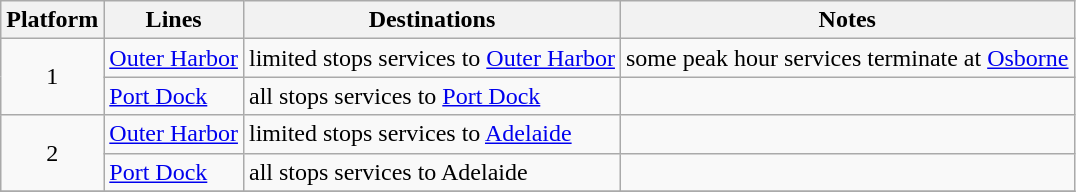<table class="wikitable" style="float: none; margin: 0.5em; ">
<tr>
<th>Platform</th>
<th>Lines</th>
<th>Destinations</th>
<th>Notes</th>
</tr>
<tr>
<td rowspan="2" style="text-align:center;">1</td>
<td style=background:#><a href='#'><span>Outer Harbor</span></a></td>
<td>limited stops services to <a href='#'>Outer Harbor</a></td>
<td>some peak hour services terminate at <a href='#'>Osborne</a></td>
</tr>
<tr>
<td style=background:#><a href='#'><span>Port Dock</span></a></td>
<td>all stops services to <a href='#'>Port Dock</a></td>
<td></td>
</tr>
<tr>
<td rowspan="2" style="text-align:center;">2</td>
<td style=background:#><a href='#'><span>Outer Harbor</span></a></td>
<td>limited stops services to <a href='#'>Adelaide</a></td>
<td></td>
</tr>
<tr>
<td style=background:#><a href='#'><span>Port Dock</span></a></td>
<td>all stops services to Adelaide</td>
<td></td>
</tr>
<tr>
</tr>
</table>
